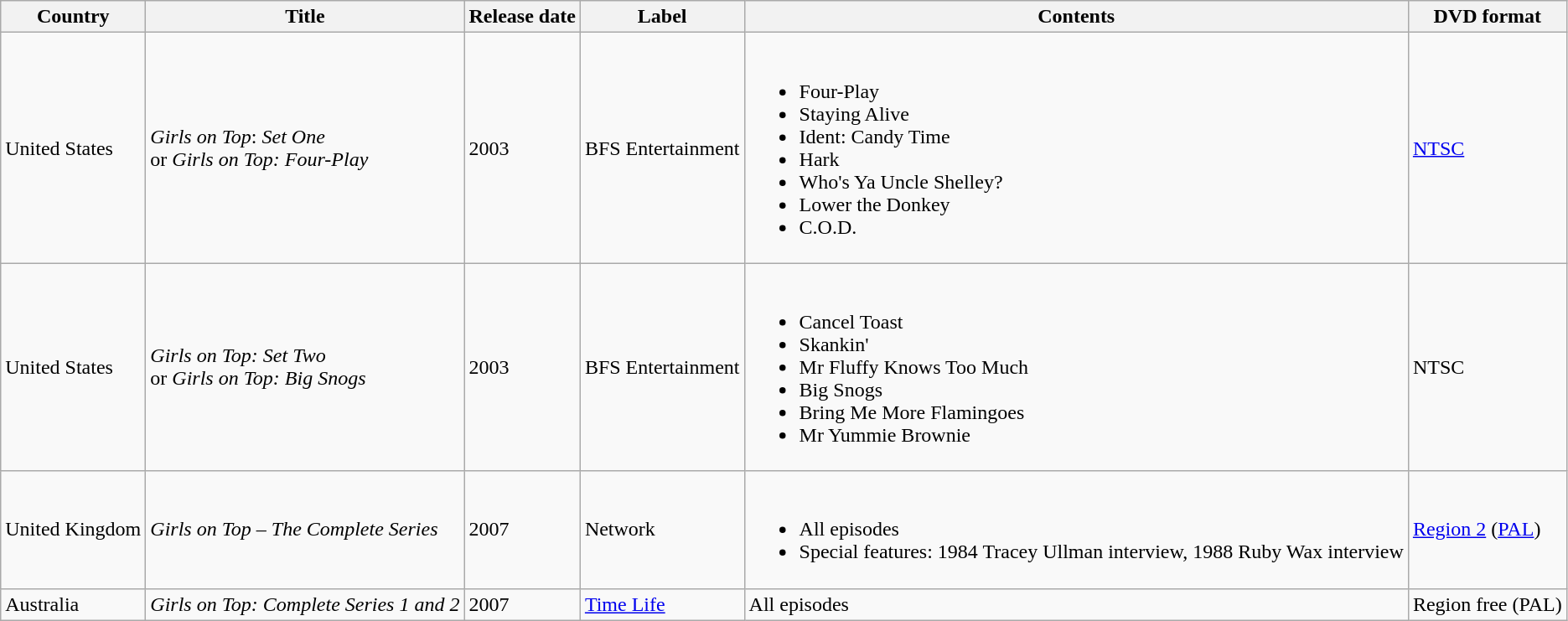<table class="wikitable">
<tr>
<th>Country</th>
<th>Title</th>
<th>Release date</th>
<th>Label</th>
<th>Contents</th>
<th>DVD format</th>
</tr>
<tr>
<td>United States</td>
<td><em>Girls on Top</em>: <em>Set One</em><br>or <em>Girls on Top: Four-Play</em></td>
<td>2003</td>
<td>BFS Entertainment</td>
<td><br><ul><li>Four-Play</li><li>Staying Alive</li><li>Ident: Candy Time</li><li>Hark</li><li>Who's Ya Uncle Shelley?</li><li>Lower the Donkey</li><li>C.O.D.</li></ul></td>
<td><a href='#'>NTSC</a></td>
</tr>
<tr>
<td>United States</td>
<td><em>Girls on Top: Set Two</em><br>or <em>Girls on Top: Big Snogs</em></td>
<td>2003</td>
<td>BFS Entertainment</td>
<td><br><ul><li>Cancel Toast</li><li>Skankin'</li><li>Mr Fluffy Knows Too Much</li><li>Big Snogs</li><li>Bring Me More Flamingoes</li><li>Mr Yummie Brownie</li></ul></td>
<td>NTSC</td>
</tr>
<tr>
<td>United Kingdom</td>
<td><em>Girls on Top – The Complete Series</em></td>
<td>2007</td>
<td>Network</td>
<td><br><ul><li>All episodes</li><li>Special features: 1984 Tracey Ullman interview, 1988 Ruby Wax interview</li></ul></td>
<td><a href='#'>Region 2</a> (<a href='#'>PAL</a>)</td>
</tr>
<tr>
<td>Australia</td>
<td><em>Girls on Top: Complete Series 1 and 2</em></td>
<td>2007</td>
<td><a href='#'>Time Life</a></td>
<td>All episodes</td>
<td>Region free (PAL)</td>
</tr>
</table>
